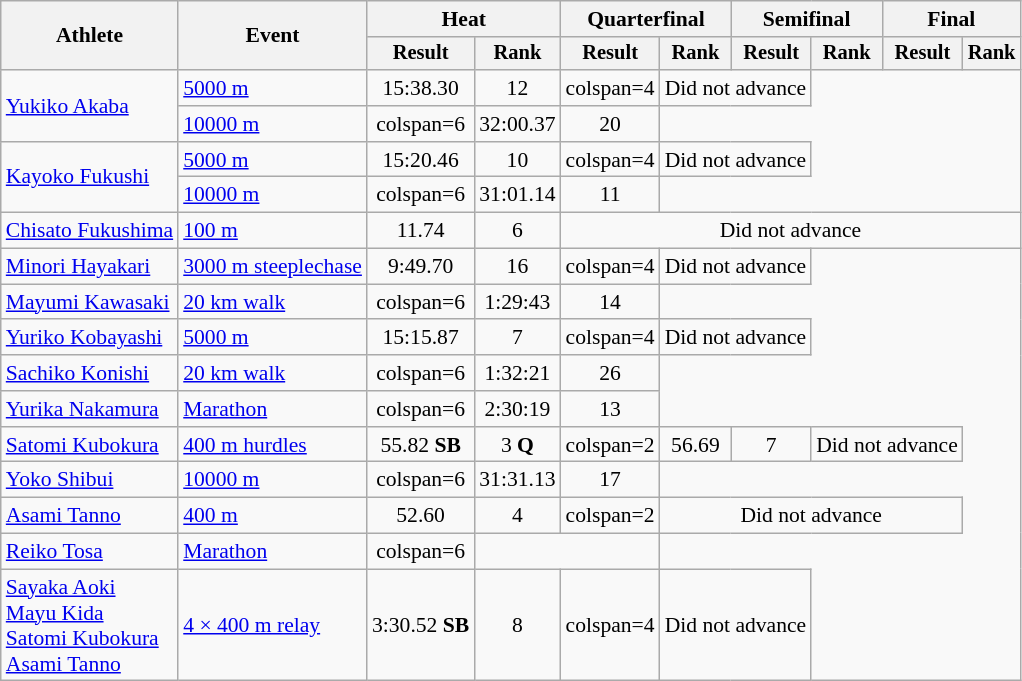<table class=wikitable style="font-size:90%">
<tr>
<th rowspan="2">Athlete</th>
<th rowspan="2">Event</th>
<th colspan="2">Heat</th>
<th colspan="2">Quarterfinal</th>
<th colspan="2">Semifinal</th>
<th colspan="2">Final</th>
</tr>
<tr style="font-size:95%">
<th>Result</th>
<th>Rank</th>
<th>Result</th>
<th>Rank</th>
<th>Result</th>
<th>Rank</th>
<th>Result</th>
<th>Rank</th>
</tr>
<tr align=center>
<td align=left rowspan=2><a href='#'>Yukiko Akaba</a></td>
<td align=left><a href='#'>5000 m</a></td>
<td>15:38.30</td>
<td>12</td>
<td>colspan=4 </td>
<td colspan=2>Did not advance</td>
</tr>
<tr align=center>
<td align=left><a href='#'>10000 m</a></td>
<td>colspan=6 </td>
<td>32:00.37</td>
<td>20</td>
</tr>
<tr align=center>
<td align=left rowspan=2><a href='#'>Kayoko Fukushi</a></td>
<td align=left><a href='#'>5000 m</a></td>
<td>15:20.46</td>
<td>10</td>
<td>colspan=4 </td>
<td colspan=2>Did not advance</td>
</tr>
<tr align=center>
<td align=left><a href='#'>10000 m</a></td>
<td>colspan=6 </td>
<td>31:01.14</td>
<td>11</td>
</tr>
<tr align=center>
<td align=left><a href='#'>Chisato Fukushima</a></td>
<td align=left><a href='#'>100 m</a></td>
<td>11.74</td>
<td>6</td>
<td colspan=6>Did not advance</td>
</tr>
<tr align=center>
<td align=left><a href='#'>Minori Hayakari</a></td>
<td align=left><a href='#'>3000 m steeplechase</a></td>
<td>9:49.70</td>
<td>16</td>
<td>colspan=4 </td>
<td colspan=2>Did not advance</td>
</tr>
<tr align=center>
<td align=left><a href='#'>Mayumi Kawasaki</a></td>
<td align=left><a href='#'>20 km walk</a></td>
<td>colspan=6 </td>
<td>1:29:43</td>
<td>14</td>
</tr>
<tr align=center>
<td align=left><a href='#'>Yuriko Kobayashi</a></td>
<td align=left><a href='#'>5000 m</a></td>
<td>15:15.87</td>
<td>7</td>
<td>colspan=4 </td>
<td colspan=2>Did not advance</td>
</tr>
<tr align=center>
<td align=left><a href='#'>Sachiko Konishi</a></td>
<td align=left><a href='#'>20 km walk</a></td>
<td>colspan=6 </td>
<td>1:32:21</td>
<td>26</td>
</tr>
<tr align=center>
<td align=left><a href='#'>Yurika Nakamura</a></td>
<td align=left><a href='#'>Marathon</a></td>
<td>colspan=6 </td>
<td>2:30:19</td>
<td>13</td>
</tr>
<tr align=center>
<td align=left><a href='#'>Satomi Kubokura</a></td>
<td align=left><a href='#'>400 m hurdles</a></td>
<td>55.82 <strong>SB</strong></td>
<td>3 <strong>Q</strong></td>
<td>colspan=2 </td>
<td>56.69</td>
<td>7</td>
<td colspan=2>Did not advance</td>
</tr>
<tr align=center>
<td align=left><a href='#'>Yoko Shibui</a></td>
<td align=left><a href='#'>10000 m</a></td>
<td>colspan=6 </td>
<td>31:31.13</td>
<td>17</td>
</tr>
<tr align=center>
<td align=left><a href='#'>Asami Tanno</a></td>
<td align=left><a href='#'>400 m</a></td>
<td>52.60</td>
<td>4</td>
<td>colspan=2 </td>
<td colspan=4>Did not advance</td>
</tr>
<tr align=center>
<td align=left><a href='#'>Reiko Tosa</a></td>
<td align=left><a href='#'>Marathon</a></td>
<td>colspan=6 </td>
<td colspan=2></td>
</tr>
<tr align=center>
<td align=left><a href='#'>Sayaka Aoki</a><br><a href='#'>Mayu Kida</a><br><a href='#'>Satomi Kubokura</a><br><a href='#'>Asami Tanno</a></td>
<td align=left><a href='#'>4 × 400 m relay</a></td>
<td>3:30.52 <strong>SB</strong></td>
<td>8</td>
<td>colspan=4 </td>
<td colspan=2>Did not advance</td>
</tr>
</table>
